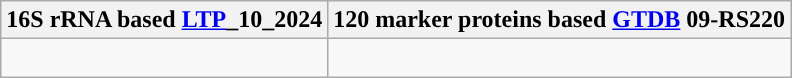<table class="wikitable">
<tr>
<th colspan=1>16S rRNA based <a href='#'>LTP</a>_10_2024</th>
<th colspan=1>120 marker proteins based <a href='#'>GTDB</a> 09-RS220</th>
</tr>
<tr>
<td style="vertical-align:top"><br></td>
<td><br></td>
</tr>
</table>
